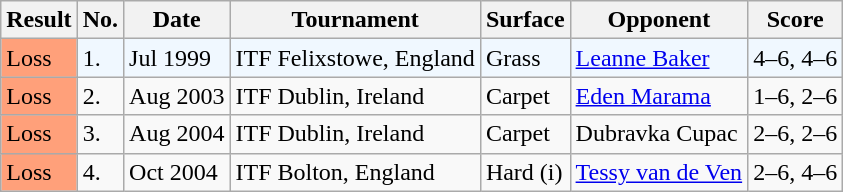<table class="sortable wikitable">
<tr>
<th>Result</th>
<th>No.</th>
<th>Date</th>
<th>Tournament</th>
<th>Surface</th>
<th>Opponent</th>
<th class="unsortable">Score</th>
</tr>
<tr style="background:#f0f8ff;">
<td style="background:#ffa07a;">Loss</td>
<td>1.</td>
<td>Jul 1999</td>
<td>ITF Felixstowe, England</td>
<td>Grass</td>
<td> <a href='#'>Leanne Baker</a></td>
<td>4–6, 4–6</td>
</tr>
<tr>
<td style="background:#ffa07a;">Loss</td>
<td>2.</td>
<td>Aug 2003</td>
<td>ITF Dublin, Ireland</td>
<td>Carpet</td>
<td> <a href='#'>Eden Marama</a></td>
<td>1–6, 2–6</td>
</tr>
<tr>
<td style="background:#ffa07a;">Loss</td>
<td>3.</td>
<td>Aug 2004</td>
<td>ITF Dublin, Ireland</td>
<td>Carpet</td>
<td> Dubravka Cupac</td>
<td>2–6, 2–6</td>
</tr>
<tr>
<td style="background:#ffa07a;">Loss</td>
<td>4.</td>
<td>Oct 2004</td>
<td>ITF Bolton, England</td>
<td>Hard (i)</td>
<td> <a href='#'>Tessy van de Ven</a></td>
<td>2–6, 4–6</td>
</tr>
</table>
